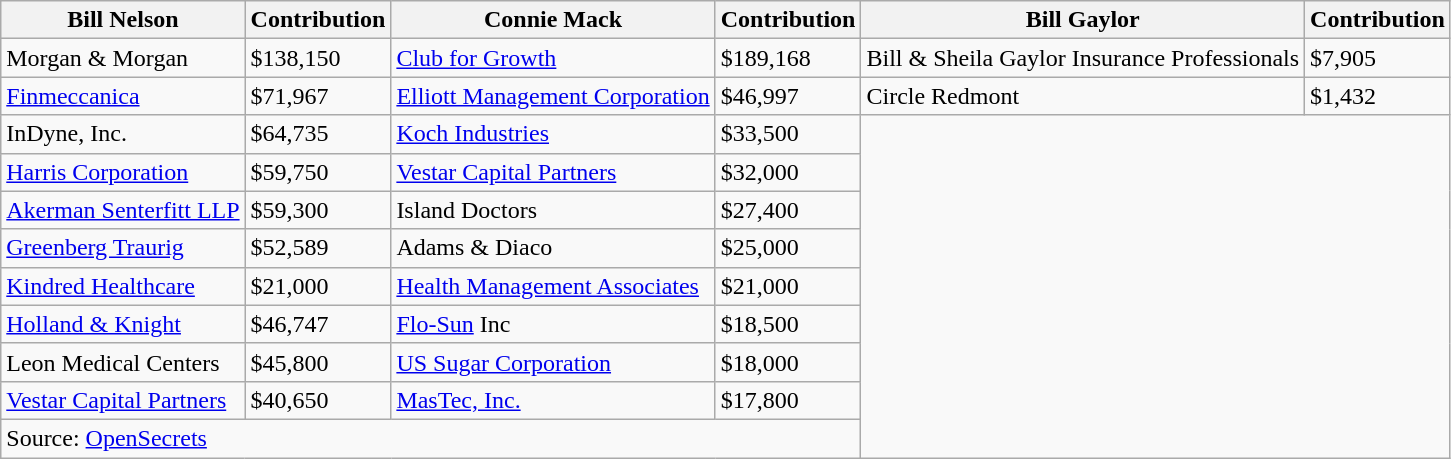<table class="wikitable sortable">
<tr>
<th>Bill Nelson</th>
<th>Contribution</th>
<th>Connie Mack</th>
<th>Contribution</th>
<th>Bill Gaylor</th>
<th>Contribution</th>
</tr>
<tr>
<td>Morgan & Morgan</td>
<td>$138,150</td>
<td><a href='#'>Club for Growth</a></td>
<td>$189,168</td>
<td>Bill & Sheila Gaylor Insurance Professionals</td>
<td>$7,905</td>
</tr>
<tr>
<td><a href='#'>Finmeccanica</a></td>
<td>$71,967</td>
<td><a href='#'>Elliott Management Corporation</a></td>
<td>$46,997</td>
<td>Circle Redmont</td>
<td>$1,432</td>
</tr>
<tr>
<td>InDyne, Inc.</td>
<td>$64,735</td>
<td><a href='#'>Koch Industries</a></td>
<td>$33,500</td>
</tr>
<tr>
<td><a href='#'>Harris Corporation</a></td>
<td>$59,750</td>
<td><a href='#'>Vestar Capital Partners</a></td>
<td>$32,000</td>
</tr>
<tr>
<td><a href='#'>Akerman Senterfitt LLP</a></td>
<td>$59,300</td>
<td>Island Doctors</td>
<td>$27,400</td>
</tr>
<tr>
<td><a href='#'>Greenberg Traurig</a></td>
<td>$52,589</td>
<td>Adams & Diaco</td>
<td>$25,000</td>
</tr>
<tr>
<td><a href='#'>Kindred Healthcare</a></td>
<td>$21,000</td>
<td><a href='#'>Health Management Associates</a></td>
<td>$21,000</td>
</tr>
<tr>
<td><a href='#'>Holland & Knight</a></td>
<td>$46,747</td>
<td><a href='#'>Flo-Sun</a> Inc</td>
<td>$18,500</td>
</tr>
<tr>
<td>Leon Medical Centers</td>
<td>$45,800</td>
<td><a href='#'>US Sugar Corporation</a></td>
<td>$18,000</td>
</tr>
<tr>
<td><a href='#'>Vestar Capital Partners</a></td>
<td>$40,650</td>
<td><a href='#'>MasTec, Inc.</a></td>
<td>$17,800</td>
</tr>
<tr>
<td colspan=4>Source: <a href='#'>OpenSecrets</a></td>
</tr>
</table>
